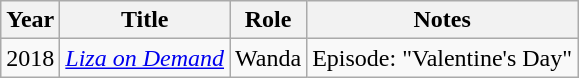<table class="wikitable sortable">
<tr>
<th>Year</th>
<th>Title</th>
<th>Role</th>
<th>Notes</th>
</tr>
<tr>
<td>2018</td>
<td><em><a href='#'>Liza on Demand</a></em></td>
<td>Wanda</td>
<td>Episode: "Valentine's Day"</td>
</tr>
</table>
